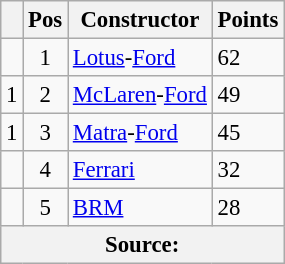<table class="wikitable" style="font-size: 95%;">
<tr>
<th></th>
<th>Pos</th>
<th>Constructor</th>
<th>Points</th>
</tr>
<tr>
<td align="left"></td>
<td align="center">1</td>
<td> <a href='#'>Lotus</a>-<a href='#'>Ford</a></td>
<td align="left">62</td>
</tr>
<tr>
<td align="left"> 1</td>
<td align="center">2</td>
<td> <a href='#'>McLaren</a>-<a href='#'>Ford</a></td>
<td align="left">49</td>
</tr>
<tr>
<td align="left"> 1</td>
<td align="center">3</td>
<td> <a href='#'>Matra</a>-<a href='#'>Ford</a></td>
<td align="left">45</td>
</tr>
<tr>
<td align="left"></td>
<td align="center">4</td>
<td> <a href='#'>Ferrari</a></td>
<td align="left">32</td>
</tr>
<tr>
<td align="left"></td>
<td align="center">5</td>
<td> <a href='#'>BRM</a></td>
<td align="left">28</td>
</tr>
<tr>
<th colspan=4>Source:</th>
</tr>
</table>
